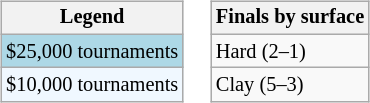<table>
<tr valign=top>
<td><br><table class=wikitable style=font-size:85%>
<tr>
<th>Legend</th>
</tr>
<tr style=background:lightblue>
<td>$25,000 tournaments</td>
</tr>
<tr style=background:#f0f8ff>
<td>$10,000 tournaments</td>
</tr>
</table>
</td>
<td><br><table class=wikitable style=font-size:85%>
<tr>
<th>Finals by surface</th>
</tr>
<tr>
<td>Hard (2–1)</td>
</tr>
<tr>
<td>Clay (5–3)</td>
</tr>
</table>
</td>
</tr>
</table>
